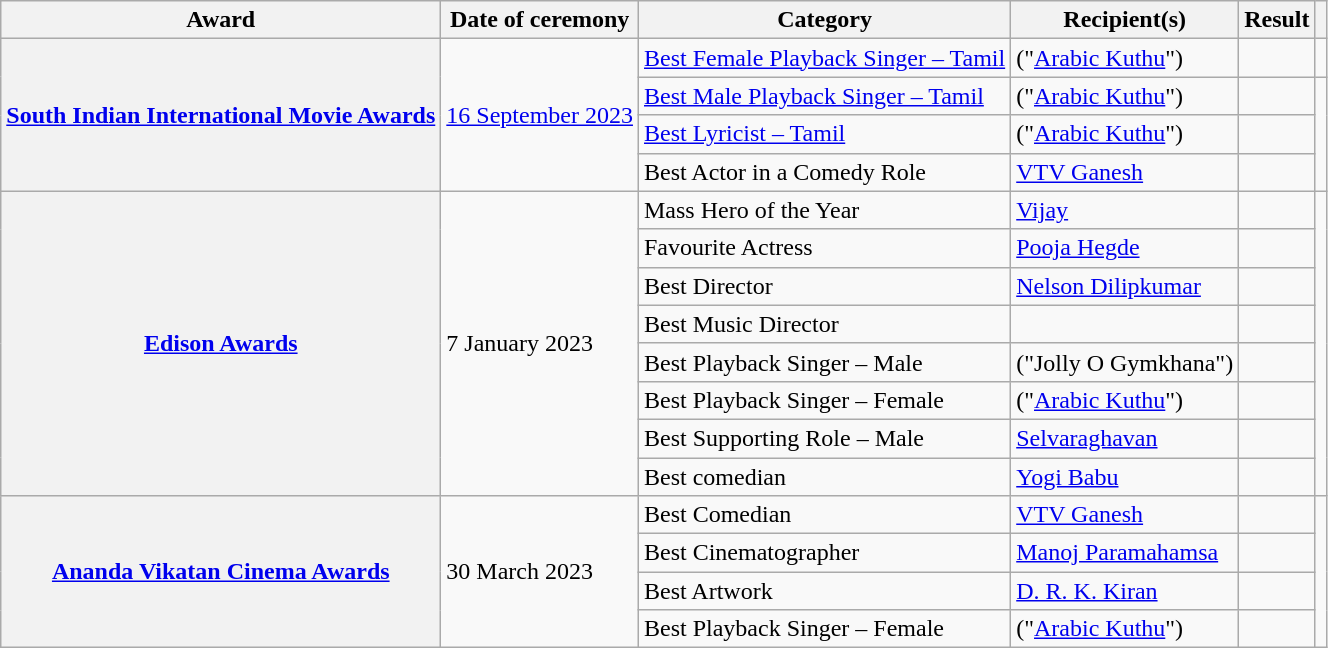<table class="wikitable plainrowheaders sortable">
<tr>
<th scope="col">Award</th>
<th scope="col">Date of ceremony</th>
<th scope="col">Category</th>
<th scope="col">Recipient(s)</th>
<th scope="col">Result</th>
<th scope="col" class="unsortable"></th>
</tr>
<tr>
<th scope="row" ; rowspan="4"><a href='#'>South Indian International Movie Awards</a></th>
<td rowspan="4"><a href='#'>16 September 2023</a></td>
<td><a href='#'>Best Female Playback Singer – Tamil</a></td>
<td> ("<a href='#'>Arabic Kuthu</a>")</td>
<td></td>
<td></td>
</tr>
<tr>
<td><a href='#'>Best Male Playback Singer – Tamil</a></td>
<td> ("<a href='#'>Arabic Kuthu</a>")</td>
<td></td>
<td rowspan="3"></td>
</tr>
<tr>
<td><a href='#'>Best Lyricist – Tamil</a></td>
<td> ("<a href='#'>Arabic Kuthu</a>")</td>
<td></td>
</tr>
<tr>
<td>Best Actor in a Comedy Role</td>
<td><a href='#'>VTV Ganesh</a></td>
<td></td>
</tr>
<tr>
<th scope="row" ; rowspan="8"><a href='#'>Edison Awards</a></th>
<td rowspan="8">7 January 2023</td>
<td>Mass Hero of the Year</td>
<td><a href='#'>Vijay</a></td>
<td></td>
<td rowspan="8"></td>
</tr>
<tr>
<td>Favourite Actress</td>
<td><a href='#'>Pooja Hegde</a></td>
<td></td>
</tr>
<tr>
<td>Best Director</td>
<td><a href='#'>Nelson Dilipkumar</a></td>
<td></td>
</tr>
<tr>
<td>Best Music Director</td>
<td></td>
<td></td>
</tr>
<tr>
<td>Best Playback Singer – Male</td>
<td> ("Jolly O Gymkhana")</td>
<td></td>
</tr>
<tr>
<td>Best Playback Singer – Female</td>
<td> ("<a href='#'>Arabic Kuthu</a>")</td>
<td></td>
</tr>
<tr>
<td>Best Supporting Role – Male</td>
<td><a href='#'>Selvaraghavan</a></td>
<td></td>
</tr>
<tr>
<td>Best comedian</td>
<td><a href='#'>Yogi Babu</a></td>
<td></td>
</tr>
<tr>
<th scope="row" ; rowspan="4"><a href='#'>Ananda Vikatan Cinema Awards</a></th>
<td rowspan="4">30 March 2023</td>
<td>Best Comedian</td>
<td><a href='#'>VTV Ganesh</a></td>
<td></td>
<td rowspan="4"></td>
</tr>
<tr>
<td>Best Cinematographer</td>
<td><a href='#'>Manoj Paramahamsa</a></td>
<td></td>
</tr>
<tr>
<td>Best Artwork</td>
<td><a href='#'>D. R. K. Kiran</a></td>
<td></td>
</tr>
<tr>
<td>Best Playback Singer – Female</td>
<td> ("<a href='#'>Arabic Kuthu</a>")</td>
<td></td>
</tr>
</table>
